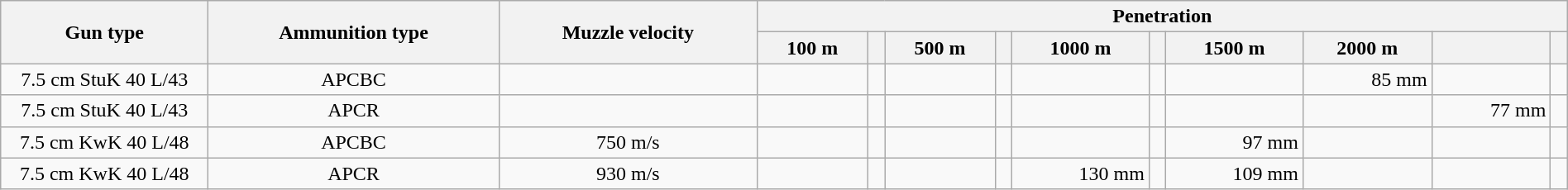<table class="wikitable" style="text-align:right; width: 100%">
<tr>
<th rowspan=2>Gun type</th>
<th rowspan=2>Ammunition type</th>
<th rowspan=2>Muzzle velocity</th>
<th colspan=11>Penetration</th>
</tr>
<tr>
<th>100 m</th>
<th></th>
<th>500 m</th>
<th></th>
<th>1000 m</th>
<th></th>
<th>1500 m</th>
<th>2000 m</th>
<th></th>
<th></th>
</tr>
<tr>
<td style="text-align:center;width: 10em">7.5 cm StuK 40 L/43</td>
<td style="text-align:center">APCBC</td>
<td style="text-align:center"></td>
<td></td>
<td></td>
<td></td>
<td></td>
<td></td>
<td></td>
<td></td>
<td>85 mm</td>
<td></td>
<td></td>
</tr>
<tr>
<td style="text-align:center">7.5 cm StuK 40 L/43</td>
<td style="text-align:center">APCR</td>
<td style="text-align:center"></td>
<td></td>
<td></td>
<td></td>
<td></td>
<td></td>
<td></td>
<td></td>
<td></td>
<td>77 mm</td>
<td></td>
</tr>
<tr>
<td style="text-align:center">7.5 cm KwK 40 L/48</td>
<td style="text-align:center">APCBC</td>
<td style="text-align:center">750 m/s</td>
<td></td>
<td></td>
<td></td>
<td></td>
<td></td>
<td></td>
<td>97 mm</td>
<td></td>
<td></td>
<td></td>
</tr>
<tr>
<td style="text-align:center">7.5 cm KwK 40 L/48</td>
<td style="text-align:center">APCR</td>
<td style="text-align:center">930 m/s</td>
<td></td>
<td></td>
<td></td>
<td></td>
<td>130 mm</td>
<td></td>
<td>109 mm</td>
<td></td>
<td></td>
<td></td>
</tr>
</table>
